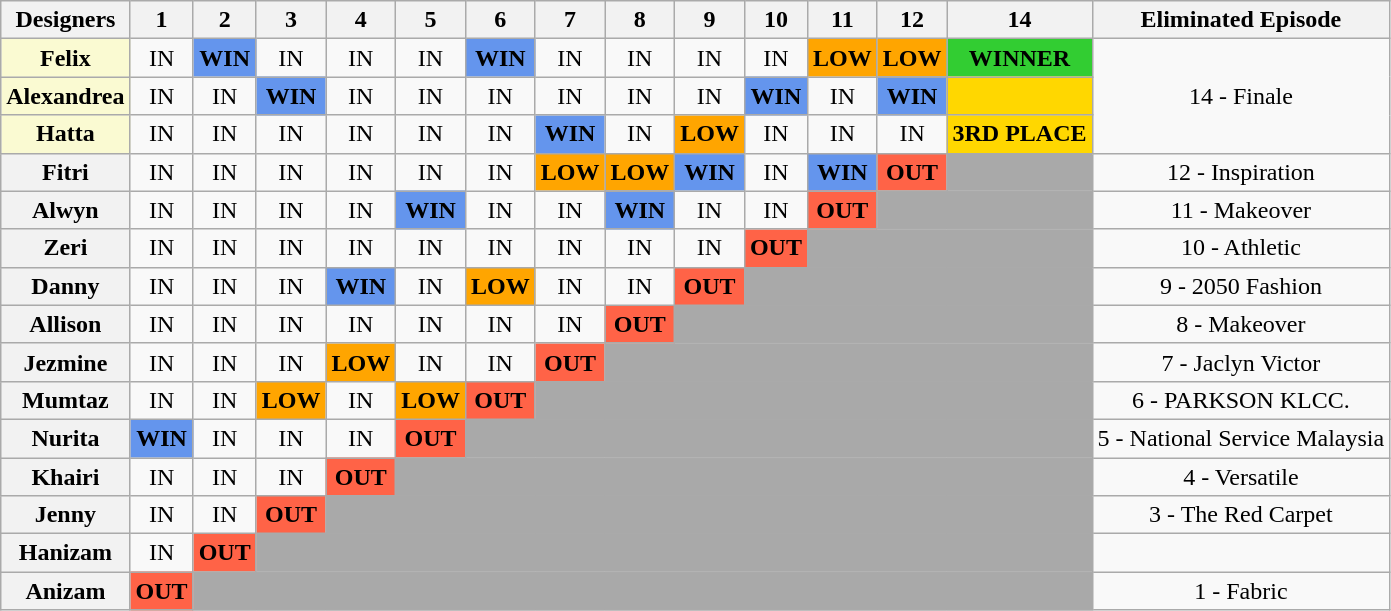<table class="wikitable" style="text-align:center">
<tr>
<th>Designers</th>
<th>1</th>
<th>2</th>
<th>3</th>
<th>4</th>
<th>5</th>
<th>6</th>
<th>7</th>
<th>8</th>
<th>9</th>
<th>10</th>
<th>11</th>
<th>12</th>
<th>14</th>
<th>Eliminated Episode</th>
</tr>
<tr>
<th style="background:#FAFAD2;">Felix</th>
<td>IN</td>
<td style="background:cornflowerblue;"><strong>WIN</strong></td>
<td>IN</td>
<td>IN</td>
<td>IN</td>
<td style="background:cornflowerblue;"><strong>WIN</strong></td>
<td>IN</td>
<td>IN</td>
<td>IN</td>
<td>IN</td>
<td style="background:orange;"><strong>LOW</strong></td>
<td style="background:orange;"><strong>LOW</strong></td>
<td style="background:limegreen;"><strong>WINNER</strong></td>
<td rowspan="3">14 - Finale</td>
</tr>
<tr>
<th style="background:#FAFAD2;">Alexandrea</th>
<td>IN</td>
<td>IN</td>
<td style="background:cornflowerblue;"><strong>WIN</strong></td>
<td>IN</td>
<td>IN</td>
<td>IN</td>
<td>IN</td>
<td>IN</td>
<td>IN</td>
<td style="background:cornflowerblue;"><strong>WIN</strong></td>
<td>IN</td>
<td style="background:cornflowerblue;"><strong>WIN</strong></td>
<td style="background:gold;"></td>
</tr>
<tr>
<th style="background:#FAFAD2;">Hatta</th>
<td>IN</td>
<td>IN</td>
<td>IN</td>
<td>IN</td>
<td>IN</td>
<td>IN</td>
<td style="background:cornflowerblue;"><strong>WIN</strong></td>
<td>IN</td>
<td style="background:orange;"><strong>LOW</strong></td>
<td>IN</td>
<td>IN</td>
<td>IN</td>
<td style="background:gold;"><strong>3RD PLACE</strong></td>
</tr>
<tr>
<th>Fitri</th>
<td>IN</td>
<td>IN</td>
<td>IN</td>
<td>IN</td>
<td>IN</td>
<td>IN</td>
<td style="background:orange;"><strong>LOW</strong></td>
<td style="background:orange;"><strong>LOW</strong></td>
<td style="background:cornflowerblue;"><strong>WIN</strong></td>
<td>IN</td>
<td style="background:cornflowerblue;"><strong>WIN</strong></td>
<td style="background:tomato;"><strong>OUT</strong></td>
<td COLSPAN=1 style="background:darkgray;"></td>
<td>12 - Inspiration</td>
</tr>
<tr>
<th>Alwyn</th>
<td>IN</td>
<td>IN</td>
<td>IN</td>
<td>IN</td>
<td style="background:cornflowerblue;"><strong>WIN</strong></td>
<td>IN</td>
<td>IN</td>
<td style="background:cornflowerblue;"><strong>WIN</strong></td>
<td>IN</td>
<td>IN</td>
<td style="background:tomato;"><strong>OUT</strong></td>
<td COLSPAN=2 style="background:darkgray;"></td>
<td>11 - Makeover</td>
</tr>
<tr>
<th>Zeri</th>
<td>IN</td>
<td>IN</td>
<td>IN</td>
<td>IN</td>
<td>IN</td>
<td>IN</td>
<td>IN</td>
<td>IN</td>
<td>IN</td>
<td style="background:tomato;"><strong>OUT</strong></td>
<td COLSPAN=3 style="background:darkgray;"></td>
<td>10 - Athletic</td>
</tr>
<tr>
<th>Danny</th>
<td>IN</td>
<td>IN</td>
<td>IN</td>
<td style="background:cornflowerblue;"><strong>WIN</strong></td>
<td>IN</td>
<td style="background:orange;"><strong>LOW</strong></td>
<td>IN</td>
<td>IN</td>
<td style="background:tomato;"><strong>OUT</strong></td>
<td COLSPAN=4 style="background:darkgray;"></td>
<td>9 - 2050 Fashion</td>
</tr>
<tr>
<th>Allison</th>
<td>IN</td>
<td>IN</td>
<td>IN</td>
<td>IN</td>
<td>IN</td>
<td>IN</td>
<td>IN</td>
<td style="background:tomato;"><strong>OUT</strong></td>
<td COLSPAN=5 style="background:darkgray;"></td>
<td>8 - Makeover</td>
</tr>
<tr>
<th>Jezmine</th>
<td>IN</td>
<td>IN</td>
<td>IN</td>
<td style="background:orange;"><strong>LOW</strong></td>
<td>IN</td>
<td>IN</td>
<td style="background:tomato;"><strong>OUT</strong></td>
<td colspan="6" style="background:darkgray;"></td>
<td>7 - Jaclyn Victor</td>
</tr>
<tr>
<th>Mumtaz</th>
<td>IN</td>
<td>IN</td>
<td style="background:orange;"><strong>LOW</strong></td>
<td>IN</td>
<td style="background:orange;"><strong>LOW</strong></td>
<td style="background:tomato;"><strong>OUT</strong></td>
<td colspan="7" style="background:darkgray;"></td>
<td>6 - PARKSON KLCC.</td>
</tr>
<tr>
<th>Nurita</th>
<td style="background:cornflowerblue;"><strong>WIN</strong></td>
<td>IN</td>
<td>IN</td>
<td>IN</td>
<td style="background:tomato;"><strong>OUT</strong></td>
<td colspan="8" style="background:darkgray;"></td>
<td>5 - National Service Malaysia</td>
</tr>
<tr>
<th>Khairi</th>
<td>IN</td>
<td>IN</td>
<td>IN</td>
<td style="background:tomato;"><strong>OUT</strong></td>
<td colspan="9" style="background:darkgray;"></td>
<td>4 - Versatile</td>
</tr>
<tr>
<th>Jenny</th>
<td>IN</td>
<td>IN</td>
<td style="background:tomato;"><strong>OUT</strong></td>
<td colspan="10" style="background:darkgray;"></td>
<td>3 - The Red Carpet</td>
</tr>
<tr>
<th>Hanizam</th>
<td>IN</td>
<td style="background:tomato;"><strong>OUT</strong></td>
<td colspan="11" style="background:darkgray;"></td>
<td></td>
</tr>
<tr>
<th>Anizam</th>
<td style="background:tomato;"><strong>OUT</strong></td>
<td colspan="12" style="background:darkgray;"></td>
<td>1 - Fabric</td>
</tr>
</table>
